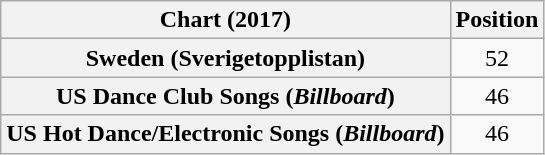<table class="wikitable plainrowheaders" style="text-align:center">
<tr>
<th scope="col">Chart (2017)</th>
<th scope="col">Position</th>
</tr>
<tr>
<th scope="row">Sweden (Sverigetopplistan)</th>
<td>52</td>
</tr>
<tr>
<th scope="row">US Dance Club Songs (<em>Billboard</em>)</th>
<td>46</td>
</tr>
<tr>
<th scope="row">US Hot Dance/Electronic Songs (<em>Billboard</em>)</th>
<td>46</td>
</tr>
</table>
